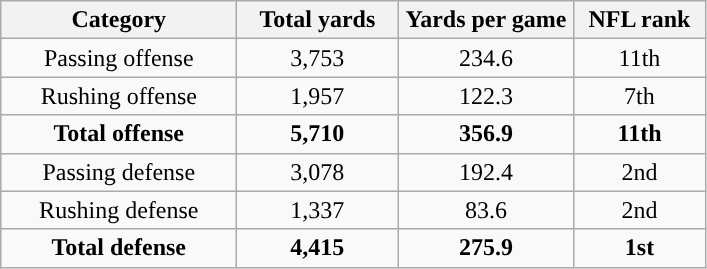<table class="wikitable" style="text-align:center">
<tr>
<th width=150px>Category</th>
<th width=100px>Total yards</th>
<th width=110px>Yards per game</th>
<th width=80px>NFL rank<br></th>
</tr>
<tr>
<td>Passing offense</td>
<td>3,753</td>
<td>234.6</td>
<td>11th</td>
</tr>
<tr>
<td>Rushing offense</td>
<td>1,957</td>
<td>122.3</td>
<td>7th</td>
</tr>
<tr>
<td><strong>Total offense</strong></td>
<td><strong>5,710</strong></td>
<td><strong>356.9</strong></td>
<td><strong>11th</strong></td>
</tr>
<tr>
<td>Passing defense</td>
<td>3,078</td>
<td>192.4</td>
<td>2nd</td>
</tr>
<tr>
<td>Rushing defense</td>
<td>1,337</td>
<td>83.6</td>
<td>2nd</td>
</tr>
<tr>
<td><strong>Total defense</strong></td>
<td><strong>4,415</strong></td>
<td><strong>275.9</strong></td>
<td><strong>1st</strong></td>
</tr>
</table>
